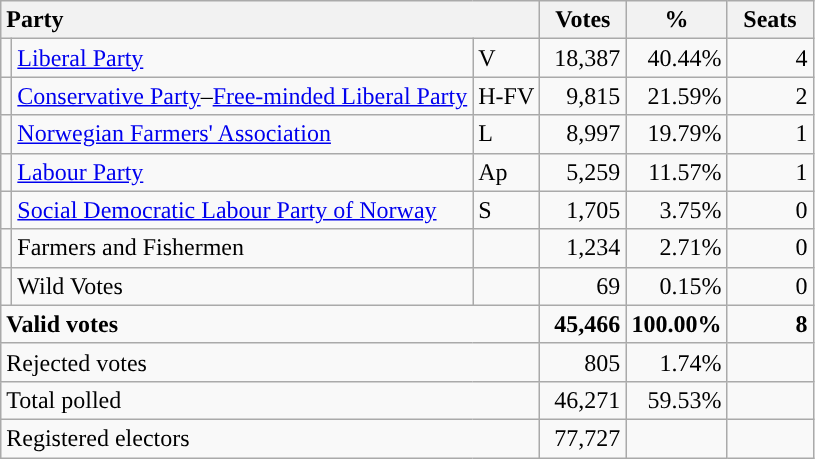<table class="wikitable" border="1" style="text-align:right;">
<tr>
<th style="text-align:left;" colspan=3>Party</th>
<th align=center width="50">Votes</th>
<th align=center width="50">%</th>
<th align=center width="50">Seats</th>
</tr>
<tr>
<td style="color:inherit;background:"></td>
<td align=left><a href='#'>Liberal Party</a></td>
<td align=left>V</td>
<td>18,387</td>
<td>40.44%</td>
<td>4</td>
</tr>
<tr>
<td></td>
<td align=left><a href='#'>Conservative Party</a>–<a href='#'>Free-minded Liberal Party</a></td>
<td align=left>H-FV</td>
<td>9,815</td>
<td>21.59%</td>
<td>2</td>
</tr>
<tr>
<td style="color:inherit;background:"></td>
<td align=left><a href='#'>Norwegian Farmers' Association</a></td>
<td align=left>L</td>
<td>8,997</td>
<td>19.79%</td>
<td>1</td>
</tr>
<tr>
<td style="color:inherit;background:"></td>
<td align=left><a href='#'>Labour Party</a></td>
<td align=left>Ap</td>
<td>5,259</td>
<td>11.57%</td>
<td>1</td>
</tr>
<tr>
<td style="color:inherit;background:"></td>
<td align=left><a href='#'>Social Democratic Labour Party of Norway</a></td>
<td align=left>S</td>
<td>1,705</td>
<td>3.75%</td>
<td>0</td>
</tr>
<tr>
<td></td>
<td align=left>Farmers and Fishermen</td>
<td align=left></td>
<td>1,234</td>
<td>2.71%</td>
<td>0</td>
</tr>
<tr>
<td></td>
<td align=left>Wild Votes</td>
<td align=left></td>
<td>69</td>
<td>0.15%</td>
<td>0</td>
</tr>
<tr style="font-weight:bold">
<td align=left colspan=3>Valid votes</td>
<td>45,466</td>
<td>100.00%</td>
<td>8</td>
</tr>
<tr>
<td align=left colspan=3>Rejected votes</td>
<td>805</td>
<td>1.74%</td>
<td></td>
</tr>
<tr>
<td align=left colspan=3>Total polled</td>
<td>46,271</td>
<td>59.53%</td>
<td></td>
</tr>
<tr>
<td align=left colspan=3>Registered electors</td>
<td>77,727</td>
<td></td>
<td></td>
</tr>
</table>
